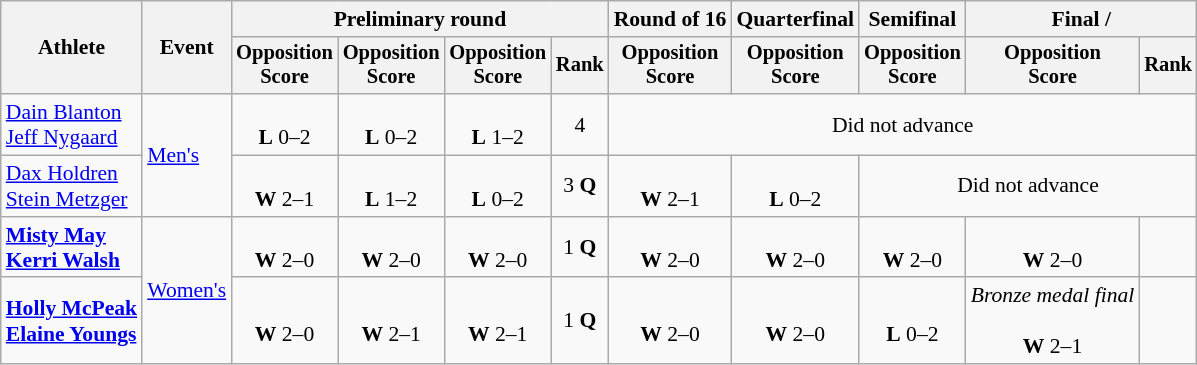<table class=wikitable style=font-size:90%;text-align:center>
<tr>
<th rowspan=2>Athlete</th>
<th rowspan=2>Event</th>
<th colspan=4>Preliminary round</th>
<th>Round of 16</th>
<th>Quarterfinal</th>
<th>Semifinal</th>
<th colspan=2>Final / </th>
</tr>
<tr style=font-size:95%>
<th>Opposition<br>Score</th>
<th>Opposition<br>Score</th>
<th>Opposition<br>Score</th>
<th>Rank</th>
<th>Opposition<br>Score</th>
<th>Opposition<br>Score</th>
<th>Opposition<br>Score</th>
<th>Opposition<br>Score</th>
<th>Rank</th>
</tr>
<tr>
<td align=left><a href='#'>Dain Blanton</a><br><a href='#'>Jeff Nygaard</a></td>
<td align=left rowspan=2><a href='#'>Men's</a></td>
<td><br><strong>L</strong> 0–2</td>
<td><br><strong>L</strong> 0–2</td>
<td><br><strong>L</strong> 1–2</td>
<td>4</td>
<td colspan=5>Did not advance</td>
</tr>
<tr>
<td align=left><a href='#'>Dax Holdren</a><br><a href='#'>Stein Metzger</a></td>
<td><br><strong>W</strong> 2–1</td>
<td><br><strong>L</strong> 1–2</td>
<td><br><strong>L</strong> 0–2</td>
<td>3 <strong>Q</strong></td>
<td><br><strong>W</strong> 2–1</td>
<td><br><strong>L</strong> 0–2</td>
<td colspan=3>Did not advance</td>
</tr>
<tr>
<td align=left><strong><a href='#'>Misty May</a><br><a href='#'>Kerri Walsh</a></strong></td>
<td align=left rowspan=2><a href='#'>Women's</a></td>
<td><br><strong>W</strong> 2–0</td>
<td><br><strong>W</strong> 2–0</td>
<td><br><strong>W</strong> 2–0</td>
<td>1 <strong>Q</strong></td>
<td><br><strong>W</strong> 2–0</td>
<td><br><strong>W</strong> 2–0</td>
<td><br><strong>W</strong> 2–0</td>
<td><br><strong>W</strong> 2–0</td>
<td></td>
</tr>
<tr>
<td align=left><strong><a href='#'>Holly McPeak</a><br><a href='#'>Elaine Youngs</a></strong></td>
<td><br><strong>W</strong> 2–0</td>
<td><br><strong>W</strong> 2–1</td>
<td><br><strong>W</strong> 2–1</td>
<td>1 <strong>Q</strong></td>
<td><br><strong>W</strong> 2–0</td>
<td><br><strong>W</strong> 2–0</td>
<td><br><strong>L</strong> 0–2</td>
<td><em>Bronze medal final</em><br><br><strong>W</strong> 2–1</td>
<td></td>
</tr>
</table>
